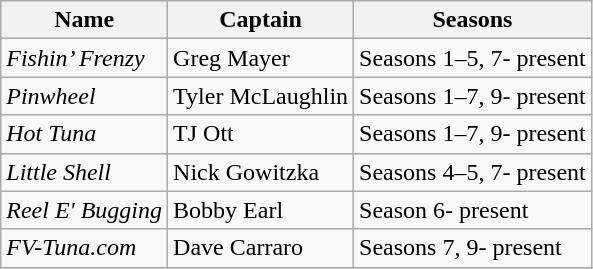<table class="wikitable">
<tr>
<th>Name</th>
<th>Captain</th>
<th>Seasons</th>
</tr>
<tr>
<td><em>Fishin’ Frenzy</em></td>
<td>Greg Mayer</td>
<td>Seasons 1–5, 7- present</td>
</tr>
<tr>
<td><em>Pinwheel</em></td>
<td>Tyler McLaughlin</td>
<td>Seasons 1–7, 9- present</td>
</tr>
<tr>
<td><em>Hot Tuna</em></td>
<td>TJ Ott</td>
<td>Seasons 1–7, 9- present</td>
</tr>
<tr>
<td><em>Little Shell</em></td>
<td>Nick Gowitzka</td>
<td>Seasons 4–5, 7- present</td>
</tr>
<tr>
<td><em>Reel E' Bugging</em></td>
<td>Bobby Earl</td>
<td>Season 6- present</td>
</tr>
<tr>
<td><em>FV-Tuna.com</em></td>
<td>Dave Carraro</td>
<td>Seasons 7, 9- present</td>
</tr>
<tr>
</tr>
</table>
